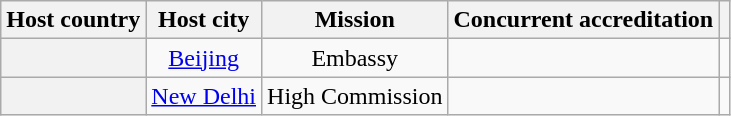<table class="wikitable plainrowheaders" style="text-align:center;">
<tr>
<th scope="col">Host country</th>
<th scope="col">Host city</th>
<th scope="col">Mission</th>
<th scope="col">Concurrent accreditation</th>
<th scope="col"></th>
</tr>
<tr>
<th scope="row"></th>
<td><a href='#'>Beijing</a></td>
<td>Embassy</td>
<td></td>
<td></td>
</tr>
<tr>
<th scope="row"></th>
<td><a href='#'>New Delhi</a></td>
<td>High Commission</td>
<td></td>
<td></td>
</tr>
</table>
